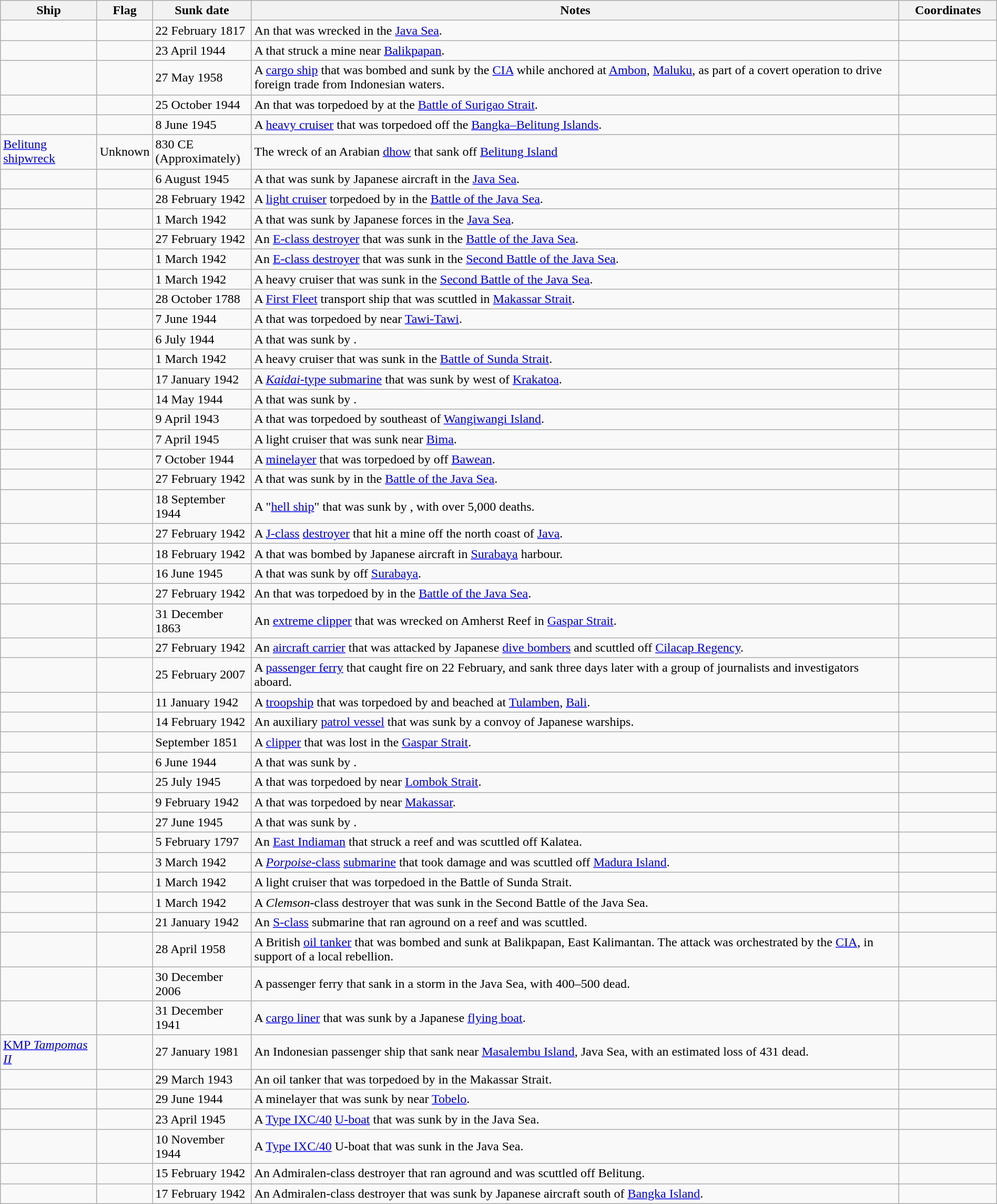<table class=wikitable | style = "width:100%">
<tr>
<th style="width:10%">Ship</th>
<th>Flag</th>
<th style="width:10%">Sunk date</th>
<th style="width:70%">Notes</th>
<th style="width:10%">Coordinates</th>
</tr>
<tr>
<td></td>
<td></td>
<td>22 February 1817</td>
<td>An  that was wrecked in the <a href='#'>Java Sea</a>.</td>
<td></td>
</tr>
<tr>
<td></td>
<td></td>
<td>23 April 1944</td>
<td>A  that struck a mine near <a href='#'>Balikpapan</a>.</td>
<td></td>
</tr>
<tr>
<td></td>
<td></td>
<td>27 May 1958</td>
<td>A <a href='#'>cargo ship</a> that was bombed and sunk by the <a href='#'>CIA</a> while anchored at <a href='#'>Ambon</a>, <a href='#'>Maluku</a>, as part of a covert operation to drive foreign trade from Indonesian waters.</td>
<td></td>
</tr>
<tr>
<td></td>
<td></td>
<td>25 October 1944</td>
<td>An  that was torpedoed by  at the <a href='#'>Battle of Surigao Strait</a>.</td>
<td></td>
</tr>
<tr>
<td></td>
<td></td>
<td>8 June 1945</td>
<td>A  <a href='#'>heavy cruiser</a> that was torpedoed off the <a href='#'>Bangka–Belitung Islands</a>.</td>
<td></td>
</tr>
<tr>
<td><a href='#'>Belitung shipwreck</a></td>
<td>Unknown</td>
<td>830 CE (Approximately)</td>
<td>The wreck of an Arabian <a href='#'>dhow</a> that sank off <a href='#'>Belitung Island</a></td>
<td></td>
</tr>
<tr>
<td></td>
<td></td>
<td>6 August 1945</td>
<td>A  that was sunk by Japanese aircraft in the <a href='#'>Java Sea</a>.</td>
<td></td>
</tr>
<tr>
<td></td>
<td></td>
<td>28 February 1942</td>
<td>A <a href='#'>light cruiser</a> torpedoed by  in the <a href='#'>Battle of the Java Sea</a>.</td>
<td></td>
</tr>
<tr>
<td></td>
<td></td>
<td>1 March 1942</td>
<td>A  that was sunk by Japanese forces in the <a href='#'>Java Sea</a>.</td>
<td></td>
</tr>
<tr>
<td></td>
<td></td>
<td>27 February 1942</td>
<td>An <a href='#'>E-class destroyer</a> that was sunk in the <a href='#'>Battle of the Java Sea</a>.</td>
<td></td>
</tr>
<tr>
<td></td>
<td></td>
<td>1 March 1942</td>
<td>An <a href='#'>E-class destroyer</a> that was sunk in the <a href='#'>Second Battle of the Java Sea</a>.</td>
<td></td>
</tr>
<tr>
<td></td>
<td></td>
<td>1 March 1942</td>
<td>A  heavy cruiser that was sunk in the <a href='#'>Second Battle of the Java Sea</a>.</td>
<td></td>
</tr>
<tr>
<td></td>
<td></td>
<td>28 October 1788</td>
<td>A <a href='#'>First Fleet</a> transport ship that was scuttled in <a href='#'>Makassar Strait</a>.</td>
<td></td>
</tr>
<tr>
<td></td>
<td></td>
<td>7 June 1944</td>
<td>A  that was torpedoed by  near <a href='#'>Tawi-Tawi</a>.</td>
<td></td>
</tr>
<tr>
<td></td>
<td></td>
<td>6 July 1944</td>
<td>A  that was sunk by .</td>
<td></td>
</tr>
<tr>
<td></td>
<td></td>
<td>1 March 1942</td>
<td>A  heavy cruiser that was sunk in the <a href='#'>Battle of Sunda Strait</a>.</td>
<td></td>
</tr>
<tr>
<td></td>
<td></td>
<td>17 January 1942</td>
<td>A <a href='#'><em>Kaidai</em>-type submarine</a> that was sunk by  west of <a href='#'>Krakatoa</a>.</td>
<td></td>
</tr>
<tr>
<td></td>
<td></td>
<td>14 May 1944</td>
<td>A  that was sunk by .</td>
<td></td>
</tr>
<tr>
<td></td>
<td></td>
<td>9 April 1943</td>
<td>A  that was torpedoed by  southeast of <a href='#'>Wangiwangi Island</a>.</td>
<td></td>
</tr>
<tr>
<td></td>
<td></td>
<td>7 April 1945</td>
<td>A  light cruiser that was sunk near <a href='#'>Bima</a>.</td>
<td></td>
</tr>
<tr>
<td></td>
<td></td>
<td>7 October 1944</td>
<td>A <a href='#'>minelayer</a> that was torpedoed by  off <a href='#'>Bawean</a>.</td>
<td></td>
</tr>
<tr>
<td></td>
<td></td>
<td>27 February 1942</td>
<td>A  that was sunk by  in the <a href='#'>Battle of the Java Sea</a>.</td>
<td></td>
</tr>
<tr>
<td></td>
<td></td>
<td>18 September 1944</td>
<td>A "<a href='#'>hell ship</a>" that was sunk by , with over 5,000 deaths.</td>
<td></td>
</tr>
<tr>
<td></td>
<td></td>
<td>27 February 1942</td>
<td>A <a href='#'>J-class</a> <a href='#'>destroyer</a> that hit a mine off the north coast of <a href='#'>Java</a>.</td>
<td></td>
</tr>
<tr>
<td></td>
<td></td>
<td>18 February 1942</td>
<td>A  that was bombed by Japanese aircraft in <a href='#'>Surabaya</a> harbour.</td>
<td></td>
</tr>
<tr>
<td></td>
<td></td>
<td>16 June 1945</td>
<td>A  that was sunk by  off <a href='#'>Surabaya</a>.</td>
<td></td>
</tr>
<tr>
<td></td>
<td></td>
<td>27 February 1942</td>
<td>An  that was torpedoed by  in the <a href='#'>Battle of the Java Sea</a>.</td>
<td></td>
</tr>
<tr>
<td></td>
<td></td>
<td>31 December 1863</td>
<td>An <a href='#'>extreme clipper</a> that was wrecked on Amherst Reef in <a href='#'>Gaspar Strait</a>.</td>
<td></td>
</tr>
<tr>
<td></td>
<td></td>
<td>27 February 1942</td>
<td>An <a href='#'>aircraft carrier</a> that was attacked by Japanese <a href='#'>dive bombers</a> and scuttled off <a href='#'>Cilacap Regency</a>.</td>
<td></td>
</tr>
<tr>
<td></td>
<td></td>
<td>25 February 2007</td>
<td>A <a href='#'>passenger ferry</a> that caught fire on 22 February, and sank three days later with a group of journalists and investigators aboard.</td>
<td></td>
</tr>
<tr>
<td></td>
<td></td>
<td>11 January 1942</td>
<td>A <a href='#'>troopship</a> that was torpedoed by  and beached at <a href='#'>Tulamben</a>, <a href='#'>Bali</a>.</td>
<td></td>
</tr>
<tr>
<td></td>
<td></td>
<td>14 February 1942</td>
<td>An auxiliary <a href='#'>patrol vessel</a> that was sunk by a convoy of Japanese warships.</td>
<td></td>
</tr>
<tr>
<td></td>
<td></td>
<td>September 1851</td>
<td>A <a href='#'>clipper</a> that was lost in the <a href='#'>Gaspar Strait</a>.</td>
<td></td>
</tr>
<tr>
<td></td>
<td></td>
<td>6 June 1944</td>
<td>A  that was sunk by .</td>
<td></td>
</tr>
<tr>
<td></td>
<td></td>
<td>25 July 1945</td>
<td>A  that was torpedoed by  near <a href='#'>Lombok Strait</a>.</td>
<td></td>
</tr>
<tr>
<td></td>
<td></td>
<td>9 February 1942</td>
<td>A  that was torpedoed by  near <a href='#'>Makassar</a>.</td>
<td></td>
</tr>
<tr>
<td></td>
<td></td>
<td>27 June 1945</td>
<td>A  that was sunk by .</td>
<td></td>
</tr>
<tr>
<td></td>
<td></td>
<td>5 February 1797</td>
<td>An <a href='#'>East Indiaman</a> that struck a reef and was scuttled off Kalatea.</td>
<td></td>
</tr>
<tr>
<td></td>
<td></td>
<td>3 March 1942</td>
<td>A <a href='#'><em>Porpoise</em>-class</a> <a href='#'>submarine</a> that took damage and was scuttled off <a href='#'>Madura Island</a>.</td>
<td></td>
</tr>
<tr>
<td></td>
<td></td>
<td>1 March 1942</td>
<td>A  light cruiser that was torpedoed in the Battle of Sunda Strait.</td>
<td></td>
</tr>
<tr>
<td></td>
<td></td>
<td>1 March 1942</td>
<td>A <em>Clemson</em>-class destroyer that was sunk in the Second Battle of the Java Sea.</td>
<td></td>
</tr>
<tr>
<td></td>
<td></td>
<td>21 January 1942</td>
<td>An <a href='#'>S-class</a> submarine that ran aground on a reef and was scuttled.</td>
<td></td>
</tr>
<tr>
<td></td>
<td></td>
<td>28 April 1958</td>
<td>A British <a href='#'>oil tanker</a> that was bombed and sunk at Balikpapan, East Kalimantan. The attack was orchestrated by the <a href='#'>CIA</a>, in support of a local rebellion.</td>
<td></td>
</tr>
<tr>
<td></td>
<td></td>
<td>30 December 2006</td>
<td>A passenger ferry that sank in a storm in the Java Sea, with 400–500 dead.</td>
<td></td>
</tr>
<tr>
<td></td>
<td></td>
<td>31 December 1941</td>
<td>A <a href='#'>cargo liner</a> that was sunk by a Japanese <a href='#'>flying boat</a>.</td>
<td></td>
</tr>
<tr>
<td><a href='#'>KMP <em>Tampomas II</em></a></td>
<td></td>
<td>27 January 1981</td>
<td>An Indonesian passenger ship that sank near <a href='#'>Masalembu Island</a>, Java Sea, with an estimated loss of 431 dead.</td>
<td></td>
</tr>
<tr>
<td></td>
<td></td>
<td>29 March 1943</td>
<td>An oil tanker that was torpedoed by  in the Makassar Strait.</td>
<td></td>
</tr>
<tr>
<td></td>
<td></td>
<td>29 June 1944</td>
<td>A minelayer that was sunk by  near <a href='#'>Tobelo</a>.</td>
<td></td>
</tr>
<tr>
<td></td>
<td></td>
<td>23 April 1945</td>
<td>A <a href='#'>Type IXC/40</a> <a href='#'>U-boat</a> that was sunk by  in the Java Sea.</td>
<td></td>
</tr>
<tr>
<td></td>
<td></td>
<td>10 November 1944</td>
<td>A <a href='#'>Type IXC/40</a> U-boat that was sunk in the Java Sea.</td>
<td></td>
</tr>
<tr>
<td></td>
<td></td>
<td>15 February 1942</td>
<td>An Admiralen-class destroyer that ran aground and was scuttled off Belitung.</td>
<td></td>
</tr>
<tr>
<td></td>
<td></td>
<td>17 February 1942</td>
<td>An Admiralen-class destroyer that was sunk by Japanese aircraft south of <a href='#'>Bangka Island</a>.</td>
<td></td>
</tr>
</table>
